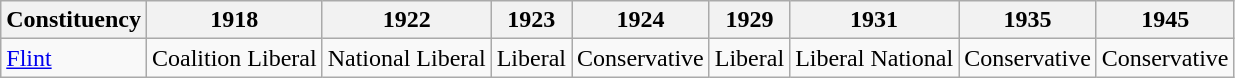<table class="wikitable">
<tr>
<th>Constituency</th>
<th>1918</th>
<th>1922</th>
<th>1923</th>
<th>1924</th>
<th>1929</th>
<th>1931</th>
<th>1935</th>
<th>1945</th>
</tr>
<tr>
<td><a href='#'>Flint</a></td>
<td bgcolor=>Coalition Liberal</td>
<td bgcolor=>National Liberal</td>
<td bgcolor=>Liberal</td>
<td bgcolor=>Conservative</td>
<td bgcolor=>Liberal</td>
<td bgcolor=>Liberal National</td>
<td bgcolor=>Conservative</td>
<td bgcolor=>Conservative</td>
</tr>
</table>
